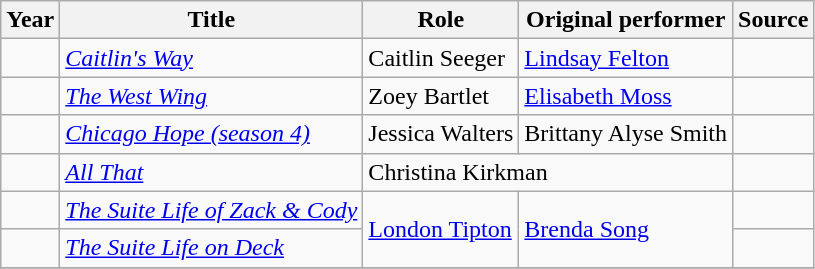<table class="wikitable sortable plainrowheaders">
<tr>
<th>Year</th>
<th class="unsortable">Title</th>
<th class="unsortable">Role</th>
<th class="unsortable">Original performer</th>
<th class="unsortable">Source</th>
</tr>
<tr>
<td></td>
<td><em><a href='#'>Caitlin's Way</a></em></td>
<td>Caitlin Seeger</td>
<td><a href='#'>Lindsay Felton</a></td>
<td></td>
</tr>
<tr>
<td></td>
<td><em><a href='#'>The West Wing</a></em></td>
<td>Zoey Bartlet</td>
<td><a href='#'>Elisabeth Moss</a></td>
<td></td>
</tr>
<tr>
<td></td>
<td><em><a href='#'>Chicago Hope (season 4)</a></em></td>
<td>Jessica Walters</td>
<td>Brittany Alyse Smith</td>
<td></td>
</tr>
<tr>
<td></td>
<td><em><a href='#'>All That</a></em></td>
<td colspan="2">Christina Kirkman</td>
<td></td>
</tr>
<tr>
<td></td>
<td><em><a href='#'>The Suite Life of Zack & Cody</a></em></td>
<td rowspan="2"><a href='#'>London Tipton</a></td>
<td rowspan="2"><a href='#'>Brenda Song</a></td>
<td></td>
</tr>
<tr>
<td></td>
<td><em><a href='#'>The Suite Life on Deck</a></em></td>
<td></td>
</tr>
<tr>
</tr>
</table>
